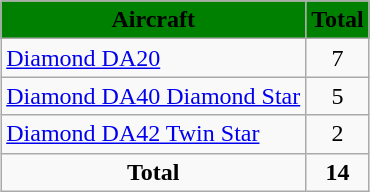<table class="wikitable" style="margin:1em auto;">
<tr>
<th style="background-color:green;">Aircraft</th>
<th style="background-color:green;">Total</th>
</tr>
<tr>
<td><a href='#'>Diamond DA20</a></td>
<td align=center>7</td>
</tr>
<tr>
<td><a href='#'>Diamond DA40 Diamond Star</a></td>
<td align=center>5</td>
</tr>
<tr>
<td><a href='#'>Diamond DA42 Twin Star</a></td>
<td align=center>2</td>
</tr>
<tr>
<td align=center><strong>Total</strong></td>
<td align=center><strong>14</strong></td>
</tr>
</table>
